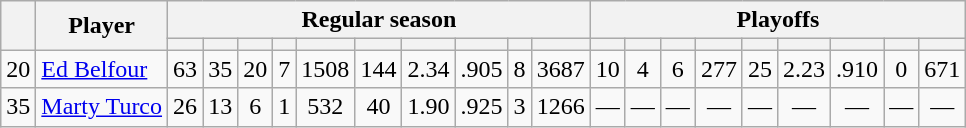<table class="wikitable plainrowheaders" style="text-align:center;">
<tr>
<th scope="col" rowspan="2"></th>
<th scope="col" rowspan="2">Player</th>
<th scope=colgroup colspan=10>Regular season</th>
<th scope=colgroup colspan=9>Playoffs</th>
</tr>
<tr>
<th scope="col"></th>
<th scope="col"></th>
<th scope="col"></th>
<th scope="col"></th>
<th scope="col"></th>
<th scope="col"></th>
<th scope="col"></th>
<th scope="col"></th>
<th scope="col"></th>
<th scope="col"></th>
<th scope="col"></th>
<th scope="col"></th>
<th scope="col"></th>
<th scope="col"></th>
<th scope="col"></th>
<th scope="col"></th>
<th scope="col"></th>
<th scope="col"></th>
<th scope="col"></th>
</tr>
<tr>
<td scope="row">20</td>
<td align="left"><a href='#'>Ed Belfour</a></td>
<td>63</td>
<td>35</td>
<td>20</td>
<td>7</td>
<td>1508</td>
<td>144</td>
<td>2.34</td>
<td>.905</td>
<td>8</td>
<td>3687</td>
<td>10</td>
<td>4</td>
<td>6</td>
<td>277</td>
<td>25</td>
<td>2.23</td>
<td>.910</td>
<td>0</td>
<td>671</td>
</tr>
<tr>
<td scope="row">35</td>
<td align="left"><a href='#'>Marty Turco</a></td>
<td>26</td>
<td>13</td>
<td>6</td>
<td>1</td>
<td>532</td>
<td>40</td>
<td>1.90</td>
<td>.925</td>
<td>3</td>
<td>1266</td>
<td>—</td>
<td>—</td>
<td>—</td>
<td>—</td>
<td>—</td>
<td>—</td>
<td>—</td>
<td>—</td>
<td>—</td>
</tr>
</table>
